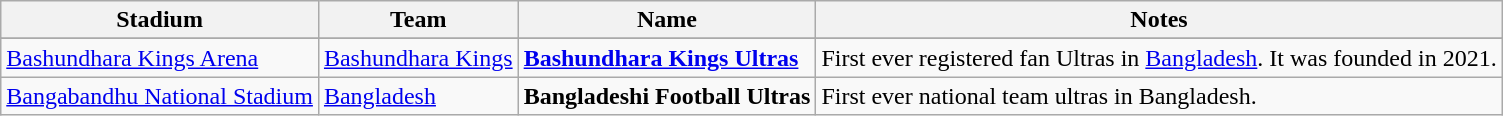<table class="wikitable">
<tr>
<th>Stadium</th>
<th>Team</th>
<th>Name</th>
<th>Notes</th>
</tr>
<tr>
</tr>
<tr>
<td style="text-align:left;"><a href='#'>Bashundhara Kings Arena</a></td>
<td><a href='#'>Bashundhara Kings</a></td>
<td><strong><a href='#'>Bashundhara Kings Ultras</a></strong></td>
<td>First ever registered fan Ultras in <a href='#'>Bangladesh</a>. It was founded in 2021.</td>
</tr>
<tr>
<td style="text-align:left;"><a href='#'>Bangabandhu National Stadium</a></td>
<td><a href='#'>Bangladesh</a></td>
<td><strong>Bangladeshi Football Ultras</strong></td>
<td>First ever national team ultras in Bangladesh.</td>
</tr>
</table>
